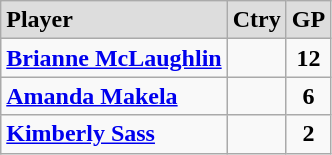<table class="wikitable">
<tr align="center" style="font-weight:bold; background-color:#dddddd;" |>
<td align="left">Player</td>
<td>Ctry</td>
<td>GP</td>
</tr>
<tr align="center">
<td align="left"><strong><a href='#'>Brianne McLaughlin</a></strong></td>
<td></td>
<td><strong>12</strong></td>
</tr>
<tr align="center">
<td align="left"><strong><a href='#'>Amanda Makela</a></strong></td>
<td></td>
<td><strong>6</strong></td>
</tr>
<tr align="center">
<td align="left"><strong><a href='#'>Kimberly Sass</a></strong></td>
<td></td>
<td><strong>2</strong></td>
</tr>
</table>
